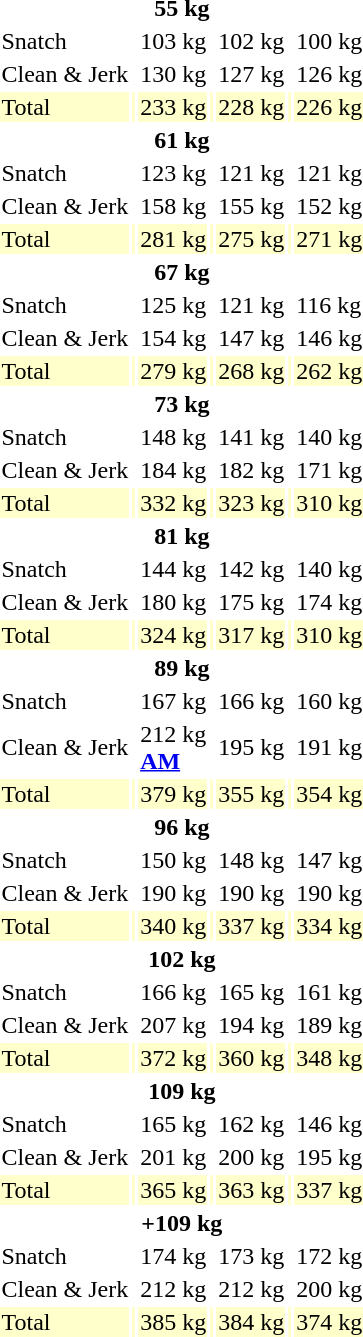<table>
<tr>
<th colspan=7>55 kg</th>
</tr>
<tr>
<td>Snatch</td>
<td></td>
<td>103 kg</td>
<td></td>
<td>102 kg</td>
<td></td>
<td>100 kg</td>
</tr>
<tr>
<td>Clean & Jerk</td>
<td></td>
<td>130 kg</td>
<td></td>
<td>127 kg</td>
<td></td>
<td>126 kg</td>
</tr>
<tr bgcolor=ffffcc>
<td>Total</td>
<td></td>
<td>233 kg</td>
<td></td>
<td>228 kg</td>
<td></td>
<td>226 kg</td>
</tr>
<tr>
<th colspan=7>61 kg</th>
</tr>
<tr>
<td>Snatch</td>
<td></td>
<td>123 kg</td>
<td></td>
<td>121 kg</td>
<td></td>
<td>121 kg</td>
</tr>
<tr>
<td>Clean & Jerk</td>
<td></td>
<td>158 kg</td>
<td></td>
<td>155 kg</td>
<td></td>
<td>152 kg</td>
</tr>
<tr bgcolor=ffffcc>
<td>Total</td>
<td></td>
<td>281 kg</td>
<td></td>
<td>275 kg</td>
<td></td>
<td>271 kg</td>
</tr>
<tr>
<th colspan=7>67 kg</th>
</tr>
<tr>
<td>Snatch</td>
<td></td>
<td>125 kg</td>
<td></td>
<td>121 kg</td>
<td></td>
<td>116 kg</td>
</tr>
<tr>
<td>Clean & Jerk</td>
<td></td>
<td>154 kg</td>
<td></td>
<td>147 kg</td>
<td></td>
<td>146 kg</td>
</tr>
<tr bgcolor=ffffcc>
<td>Total</td>
<td></td>
<td>279 kg</td>
<td></td>
<td>268 kg</td>
<td></td>
<td>262 kg</td>
</tr>
<tr>
<th colspan=7>73 kg</th>
</tr>
<tr>
<td>Snatch</td>
<td></td>
<td>148 kg</td>
<td></td>
<td>141 kg</td>
<td></td>
<td>140 kg</td>
</tr>
<tr>
<td>Clean & Jerk</td>
<td></td>
<td>184 kg</td>
<td></td>
<td>182 kg</td>
<td></td>
<td>171 kg</td>
</tr>
<tr bgcolor=ffffcc>
<td>Total</td>
<td></td>
<td>332 kg</td>
<td></td>
<td>323 kg</td>
<td></td>
<td>310 kg</td>
</tr>
<tr>
<th colspan=7>81 kg</th>
</tr>
<tr>
<td>Snatch</td>
<td></td>
<td>144 kg</td>
<td></td>
<td>142 kg</td>
<td></td>
<td>140 kg</td>
</tr>
<tr>
<td>Clean & Jerk</td>
<td></td>
<td>180 kg</td>
<td></td>
<td>175 kg</td>
<td></td>
<td>174 kg</td>
</tr>
<tr bgcolor=ffffcc>
<td>Total</td>
<td></td>
<td>324 kg</td>
<td></td>
<td>317 kg</td>
<td></td>
<td>310 kg</td>
</tr>
<tr>
<th colspan=7>89 kg</th>
</tr>
<tr>
<td>Snatch</td>
<td></td>
<td>167 kg</td>
<td></td>
<td>166 kg</td>
<td></td>
<td>160 kg</td>
</tr>
<tr>
<td>Clean & Jerk</td>
<td></td>
<td>212 kg<br><strong><a href='#'>AM</a></strong></td>
<td></td>
<td>195 kg</td>
<td></td>
<td>191 kg</td>
</tr>
<tr bgcolor=ffffcc>
<td>Total</td>
<td></td>
<td>379 kg</td>
<td></td>
<td>355 kg</td>
<td></td>
<td>354 kg</td>
</tr>
<tr>
<th colspan=7>96 kg</th>
</tr>
<tr>
<td>Snatch</td>
<td></td>
<td>150 kg</td>
<td></td>
<td>148 kg</td>
<td></td>
<td>147 kg</td>
</tr>
<tr>
<td>Clean & Jerk</td>
<td></td>
<td>190 kg</td>
<td></td>
<td>190 kg</td>
<td></td>
<td>190 kg</td>
</tr>
<tr bgcolor=ffffcc>
<td>Total</td>
<td></td>
<td>340 kg</td>
<td></td>
<td>337 kg</td>
<td></td>
<td>334 kg</td>
</tr>
<tr>
<th colspan=7>102 kg</th>
</tr>
<tr>
<td>Snatch</td>
<td></td>
<td>166 kg</td>
<td></td>
<td>165 kg</td>
<td></td>
<td>161 kg</td>
</tr>
<tr>
<td>Clean & Jerk</td>
<td></td>
<td>207 kg</td>
<td></td>
<td>194 kg</td>
<td></td>
<td>189 kg</td>
</tr>
<tr bgcolor=ffffcc>
<td>Total</td>
<td></td>
<td>372 kg</td>
<td></td>
<td>360 kg</td>
<td></td>
<td>348 kg</td>
</tr>
<tr>
<th colspan=7>109 kg</th>
</tr>
<tr>
<td>Snatch</td>
<td></td>
<td>165 kg</td>
<td></td>
<td>162 kg</td>
<td></td>
<td>146 kg</td>
</tr>
<tr>
<td>Clean & Jerk</td>
<td></td>
<td>201 kg</td>
<td></td>
<td>200 kg</td>
<td></td>
<td>195 kg</td>
</tr>
<tr bgcolor=ffffcc>
<td>Total</td>
<td></td>
<td>365 kg</td>
<td></td>
<td>363 kg</td>
<td></td>
<td>337 kg</td>
</tr>
<tr>
<th colspan=7>+109 kg</th>
</tr>
<tr>
<td>Snatch</td>
<td></td>
<td>174 kg</td>
<td></td>
<td>173 kg</td>
<td></td>
<td>172 kg</td>
</tr>
<tr>
<td>Clean & Jerk</td>
<td></td>
<td>212 kg</td>
<td></td>
<td>212 kg</td>
<td></td>
<td>200 kg</td>
</tr>
<tr bgcolor=ffffcc>
<td>Total</td>
<td></td>
<td>385 kg</td>
<td></td>
<td>384 kg</td>
<td></td>
<td>374 kg</td>
</tr>
</table>
